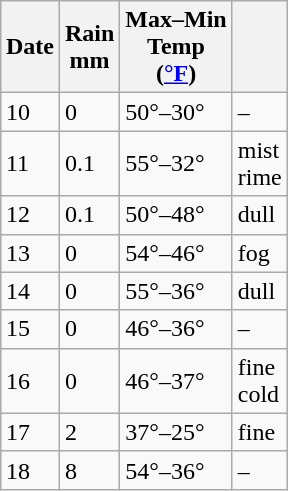<table class="wikitable" align=right style="margin:0 0 1em 1em">
<tr>
<th>Date</th>
<th>Rain<br>mm</th>
<th>Max–Min<br>Temp<br>(<a href='#'>°F</a>)</th>
<th></th>
</tr>
<tr>
<td>10</td>
<td>0</td>
<td>50°–30°</td>
<td>–</td>
</tr>
<tr>
<td>11</td>
<td>0.1</td>
<td>55°–32°</td>
<td>mist<br>rime</td>
</tr>
<tr>
<td>12</td>
<td>0.1</td>
<td>50°–48°</td>
<td>dull</td>
</tr>
<tr>
<td>13</td>
<td>0</td>
<td>54°–46°</td>
<td>fog</td>
</tr>
<tr>
<td>14</td>
<td>0</td>
<td>55°–36°</td>
<td>dull</td>
</tr>
<tr>
<td>15</td>
<td>0</td>
<td>46°–36°</td>
<td>–</td>
</tr>
<tr>
<td>16</td>
<td>0</td>
<td>46°–37°</td>
<td>fine<br>cold</td>
</tr>
<tr>
<td>17</td>
<td>2</td>
<td>37°–25°</td>
<td>fine</td>
</tr>
<tr>
<td>18</td>
<td>8</td>
<td>54°–36°</td>
<td>–</td>
</tr>
</table>
